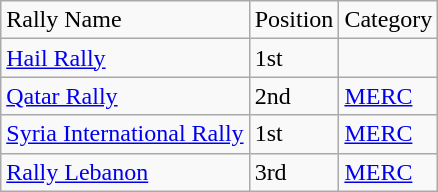<table class="wikitable">
<tr>
<td>Rally Name</td>
<td>Position</td>
<td>Category</td>
</tr>
<tr>
<td><a href='#'>Hail Rally</a> </td>
<td>1st</td>
<td></td>
</tr>
<tr>
<td><a href='#'>Qatar Rally</a> </td>
<td>2nd</td>
<td><a href='#'>MERC</a></td>
</tr>
<tr>
<td><a href='#'>Syria International Rally</a> </td>
<td>1st</td>
<td><a href='#'>MERC</a></td>
</tr>
<tr>
<td><a href='#'>Rally Lebanon</a> </td>
<td>3rd</td>
<td><a href='#'>MERC</a></td>
</tr>
</table>
